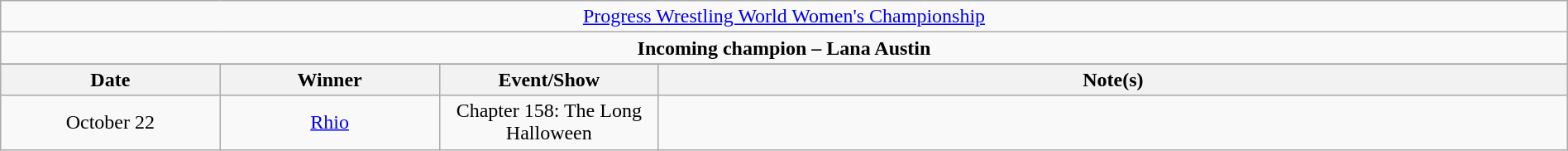<table class="wikitable" style="text-align:center; width:100%;">
<tr>
<td colspan="5" style="text-align: center;"><a href='#'>Progress Wrestling World Women's Championship</a></td>
</tr>
<tr>
<td colspan="5" style="text-align: center;"><strong>Incoming champion – Lana Austin</strong></td>
</tr>
<tr>
</tr>
<tr>
<th width=14%>Date</th>
<th width=14%>Winner</th>
<th width=14%>Event/Show</th>
<th width=58%>Note(s)</th>
</tr>
<tr>
<td>October 22</td>
<td><a href='#'>Rhio</a></td>
<td>Chapter 158: The Long Halloween</td>
<td></td>
</tr>
</table>
